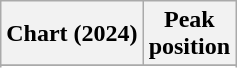<table class="wikitable sortable plainrowheaders" style="text-align:center">
<tr>
<th scope="col">Chart (2024)</th>
<th scope="col">Peak<br>position</th>
</tr>
<tr>
</tr>
<tr>
</tr>
</table>
